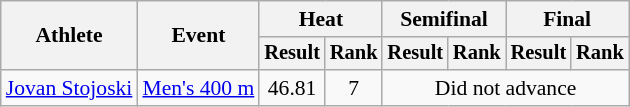<table class="wikitable" style="font-size:90%">
<tr>
<th rowspan="2">Athlete</th>
<th rowspan="2">Event</th>
<th colspan="2">Heat</th>
<th colspan="2">Semifinal</th>
<th colspan="2">Final</th>
</tr>
<tr style="font-size:95%">
<th>Result</th>
<th>Rank</th>
<th>Result</th>
<th>Rank</th>
<th>Result</th>
<th>Rank</th>
</tr>
<tr align=center>
<td align=left><a href='#'>Jovan Stojoski</a></td>
<td align=left><a href='#'>Men's 400 m</a></td>
<td>46.81</td>
<td>7</td>
<td colspan=4>Did not advance</td>
</tr>
</table>
